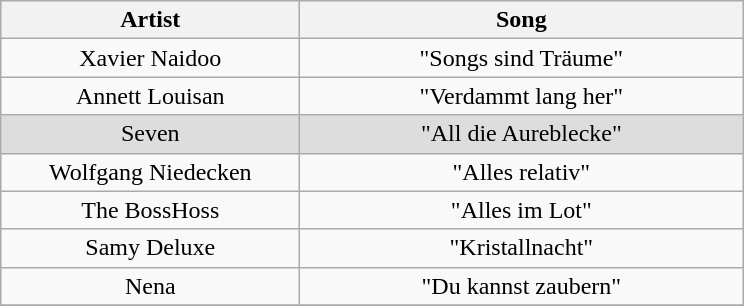<table class="wikitable plainrowheaders" style="text-align:center;" border="1">
<tr>
<th scope="col" rowspan="1" style="width:12em;">Artist</th>
<th scope="col" rowspan="1" style="width:18em;">Song</th>
</tr>
<tr>
<td scope="row">Xavier Naidoo</td>
<td>"Songs sind Träume"</td>
</tr>
<tr>
<td scope="row">Annett Louisan</td>
<td>"Verdammt lang her"</td>
</tr>
<tr style="background:#ddd;">
<td scope="row">Seven</td>
<td>"All die Aureblecke"</td>
</tr>
<tr>
<td scope="row">Wolfgang Niedecken</td>
<td>"Alles relativ"</td>
</tr>
<tr>
<td scope="row">The BossHoss</td>
<td>"Alles im Lot"</td>
</tr>
<tr>
<td scope="row">Samy Deluxe</td>
<td>"Kristallnacht"</td>
</tr>
<tr>
<td scope="row">Nena</td>
<td>"Du kannst zaubern"</td>
</tr>
<tr>
</tr>
</table>
